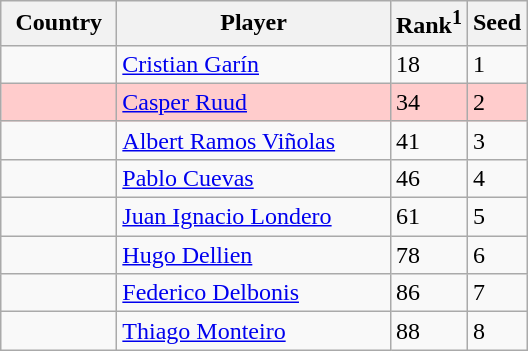<table class="sortable wikitable">
<tr>
<th width="70">Country</th>
<th width="175">Player</th>
<th>Rank<sup>1</sup></th>
<th>Seed</th>
</tr>
<tr>
<td></td>
<td><a href='#'>Cristian Garín</a></td>
<td>18</td>
<td>1</td>
</tr>
<tr style="background:#fcc;">
<td></td>
<td><a href='#'>Casper Ruud</a></td>
<td>34</td>
<td>2</td>
</tr>
<tr>
<td></td>
<td><a href='#'>Albert Ramos Viñolas</a></td>
<td>41</td>
<td>3</td>
</tr>
<tr>
<td></td>
<td><a href='#'>Pablo Cuevas</a></td>
<td>46</td>
<td>4</td>
</tr>
<tr>
<td></td>
<td><a href='#'>Juan Ignacio Londero</a></td>
<td>61</td>
<td>5</td>
</tr>
<tr>
<td></td>
<td><a href='#'>Hugo Dellien</a></td>
<td>78</td>
<td>6</td>
</tr>
<tr>
<td></td>
<td><a href='#'>Federico Delbonis</a></td>
<td>86</td>
<td>7</td>
</tr>
<tr>
<td></td>
<td><a href='#'>Thiago Monteiro</a></td>
<td>88</td>
<td>8</td>
</tr>
</table>
